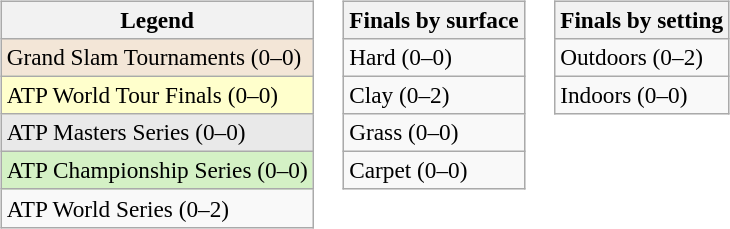<table>
<tr valign=top>
<td><br><table class=wikitable style="font-size:97%">
<tr>
<th>Legend</th>
</tr>
<tr style="background:#f3e6d7;">
<td>Grand Slam Tournaments (0–0)</td>
</tr>
<tr style="background:#ffc;">
<td>ATP World Tour Finals (0–0)</td>
</tr>
<tr style="background:#e9e9e9;">
<td>ATP Masters Series (0–0)</td>
</tr>
<tr style="background:#d4f1c5;">
<td>ATP Championship Series (0–0)</td>
</tr>
<tr>
<td>ATP World Series (0–2)</td>
</tr>
</table>
</td>
<td><br><table class=wikitable style="font-size:97%">
<tr>
<th>Finals by surface</th>
</tr>
<tr>
<td>Hard (0–0)</td>
</tr>
<tr>
<td>Clay (0–2)</td>
</tr>
<tr>
<td>Grass (0–0)</td>
</tr>
<tr>
<td>Carpet (0–0)</td>
</tr>
</table>
</td>
<td><br><table class=wikitable style="font-size:97%">
<tr>
<th>Finals by setting</th>
</tr>
<tr>
<td>Outdoors (0–2)</td>
</tr>
<tr>
<td>Indoors (0–0)</td>
</tr>
</table>
</td>
</tr>
</table>
